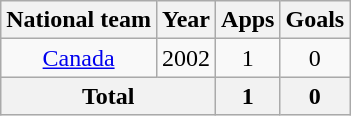<table class=wikitable style=text-align:center>
<tr>
<th>National team</th>
<th>Year</th>
<th>Apps</th>
<th>Goals</th>
</tr>
<tr>
<td rowspan=1><a href='#'>Canada</a></td>
<td>2002</td>
<td>1</td>
<td>0</td>
</tr>
<tr>
<th colspan=2>Total</th>
<th>1</th>
<th>0</th>
</tr>
</table>
